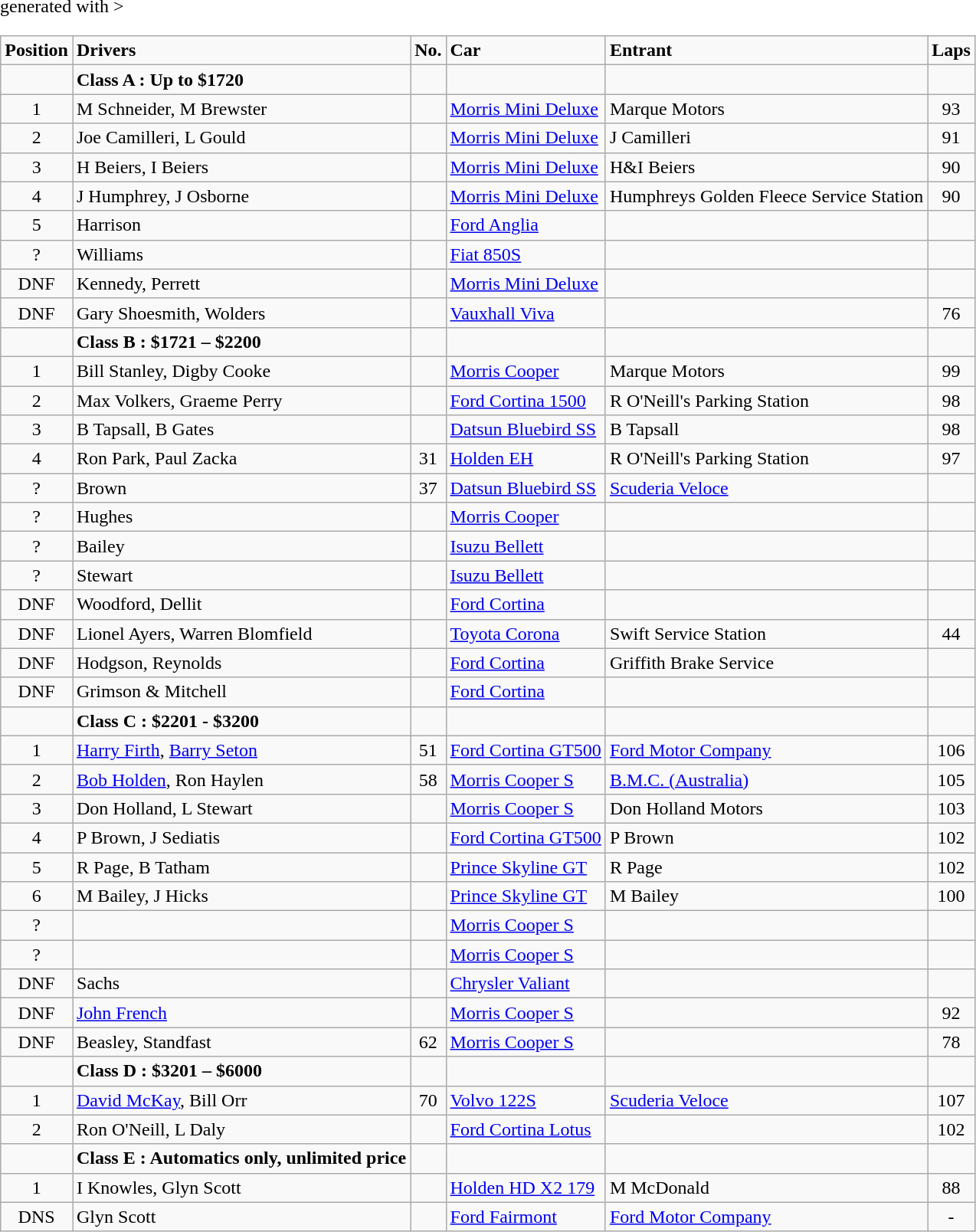<table class="wikitable" border="1" <hiddentext>generated with >
<tr style="font-weight:bold">
<td align="center">Position</td>
<td>Drivers</td>
<td align="center">No.</td>
<td>Car</td>
<td>Entrant</td>
<td align="center">Laps</td>
</tr>
<tr>
<td align="center"></td>
<td style="font-weight:bold">Class A : Up to $1720</td>
<td style="font-weight:bold" align="center"></td>
<td></td>
<td align="center"></td>
</tr>
<tr>
<td align="center">1</td>
<td>M Schneider, M Brewster</td>
<td align="center"></td>
<td><a href='#'>Morris Mini Deluxe</a></td>
<td>Marque Motors</td>
<td align="center">93</td>
</tr>
<tr>
<td align="center">2</td>
<td>Joe Camilleri, L Gould</td>
<td align="center"></td>
<td><a href='#'>Morris Mini Deluxe</a></td>
<td>J Camilleri</td>
<td align="center">91</td>
</tr>
<tr>
<td align="center">3</td>
<td>H Beiers, I Beiers</td>
<td align="center"></td>
<td><a href='#'>Morris Mini Deluxe</a></td>
<td>H&I Beiers</td>
<td align="center">90</td>
</tr>
<tr>
<td align="center">4</td>
<td>J Humphrey, J Osborne</td>
<td align="center"></td>
<td><a href='#'>Morris Mini Deluxe</a></td>
<td>Humphreys Golden Fleece Service Station</td>
<td align="center">90</td>
</tr>
<tr>
<td align="center">5</td>
<td>Harrison</td>
<td align="center"></td>
<td><a href='#'>Ford Anglia</a></td>
<td></td>
<td align="center"></td>
</tr>
<tr>
<td align="center">?</td>
<td>Williams</td>
<td align="center"></td>
<td><a href='#'>Fiat 850S</a></td>
<td></td>
<td align="center"></td>
</tr>
<tr>
<td align="center">DNF</td>
<td>Kennedy, Perrett</td>
<td align="center"></td>
<td><a href='#'>Morris Mini Deluxe</a></td>
<td></td>
<td align="center"></td>
</tr>
<tr>
<td align="center">DNF</td>
<td>Gary Shoesmith, Wolders</td>
<td align="center"></td>
<td><a href='#'>Vauxhall Viva</a></td>
<td></td>
<td align="center">76</td>
</tr>
<tr>
<td align="center"></td>
<td style="font-weight:bold">Class B : $1721 – $2200</td>
<td style="font-weight:bold" align="center"></td>
<td></td>
<td></td>
<td align="center"></td>
</tr>
<tr>
<td align="center">1</td>
<td>Bill Stanley, Digby Cooke</td>
<td align="center"></td>
<td><a href='#'>Morris Cooper</a></td>
<td>Marque Motors</td>
<td align="center">99</td>
</tr>
<tr>
<td align="center">2</td>
<td>Max Volkers, Graeme Perry</td>
<td align="center"></td>
<td><a href='#'>Ford Cortina 1500</a></td>
<td>R O'Neill's Parking Station</td>
<td align="center">98</td>
</tr>
<tr>
<td align="center">3</td>
<td>B Tapsall, B Gates</td>
<td align="center"></td>
<td><a href='#'>Datsun Bluebird SS</a></td>
<td>B Tapsall</td>
<td align="center">98</td>
</tr>
<tr>
<td align="center">4</td>
<td>Ron Park, Paul Zacka</td>
<td align="center">31</td>
<td><a href='#'>Holden EH</a></td>
<td>R O'Neill's Parking Station</td>
<td align="center">97</td>
</tr>
<tr>
<td align="center">?</td>
<td>Brown</td>
<td align="center">37</td>
<td><a href='#'>Datsun Bluebird SS</a></td>
<td><a href='#'>Scuderia Veloce</a></td>
<td align="center"></td>
</tr>
<tr>
<td align="center">?</td>
<td>Hughes</td>
<td align="center"></td>
<td><a href='#'>Morris Cooper</a></td>
<td></td>
<td align="center"></td>
</tr>
<tr>
<td align="center">?</td>
<td>Bailey</td>
<td align="center"></td>
<td><a href='#'>Isuzu Bellett</a></td>
<td></td>
<td align="center"></td>
</tr>
<tr>
<td align="center">?</td>
<td>Stewart</td>
<td align="center"></td>
<td><a href='#'>Isuzu Bellett</a></td>
<td></td>
<td align="center"></td>
</tr>
<tr>
<td align="center">DNF</td>
<td>Woodford, Dellit</td>
<td align="center"></td>
<td><a href='#'>Ford Cortina</a></td>
<td></td>
<td align="center"></td>
</tr>
<tr>
<td align="center">DNF</td>
<td>Lionel Ayers, Warren Blomfield</td>
<td align="center"></td>
<td><a href='#'>Toyota Corona</a></td>
<td>Swift Service Station</td>
<td align="center">44</td>
</tr>
<tr>
<td align="center">DNF</td>
<td>Hodgson, Reynolds</td>
<td align="center"></td>
<td><a href='#'>Ford Cortina</a></td>
<td>Griffith Brake Service</td>
<td align="center"></td>
</tr>
<tr>
<td align="center">DNF</td>
<td>Grimson & Mitchell</td>
<td align="center"></td>
<td><a href='#'>Ford Cortina</a></td>
<td></td>
<td align="center"></td>
</tr>
<tr>
<td align="center"></td>
<td style="font-weight:bold">Class C : $2201 - $3200</td>
<td style="font-weight:bold" align="center"></td>
<td></td>
<td></td>
<td align="center"></td>
</tr>
<tr>
<td align="center">1</td>
<td><a href='#'>Harry Firth</a>, <a href='#'>Barry Seton</a></td>
<td align="center">51</td>
<td><a href='#'>Ford Cortina GT500</a></td>
<td><a href='#'>Ford Motor Company</a></td>
<td align="center">106</td>
</tr>
<tr>
<td align="center">2</td>
<td><a href='#'>Bob Holden</a>, Ron Haylen</td>
<td align="center">58</td>
<td><a href='#'>Morris Cooper S</a></td>
<td><a href='#'>B.M.C. (Australia)</a></td>
<td align="center">105</td>
</tr>
<tr>
<td align="center">3</td>
<td>Don Holland,  L Stewart</td>
<td align="center"></td>
<td><a href='#'>Morris Cooper S</a></td>
<td>Don Holland Motors</td>
<td align="center">103</td>
</tr>
<tr>
<td align="center">4</td>
<td>P Brown, J Sediatis</td>
<td align="center"></td>
<td><a href='#'>Ford Cortina GT500</a></td>
<td>P Brown</td>
<td align="center">102</td>
</tr>
<tr>
<td align="center">5</td>
<td>R Page, B Tatham</td>
<td align="center"></td>
<td><a href='#'>Prince Skyline GT</a></td>
<td>R Page</td>
<td align="center">102</td>
</tr>
<tr>
<td align="center">6</td>
<td>M Bailey, J Hicks</td>
<td align="center"></td>
<td><a href='#'>Prince Skyline GT</a></td>
<td>M Bailey</td>
<td align="center">100</td>
</tr>
<tr>
<td align="center">?</td>
<td></td>
<td align="center"></td>
<td><a href='#'>Morris Cooper S</a></td>
<td></td>
<td align="center"></td>
</tr>
<tr>
<td align="center">?</td>
<td></td>
<td align="center"></td>
<td><a href='#'>Morris Cooper S</a></td>
<td></td>
<td align="center"></td>
</tr>
<tr>
<td align="center">DNF</td>
<td>Sachs</td>
<td align="center"></td>
<td><a href='#'>Chrysler Valiant</a></td>
<td></td>
<td align="center"></td>
</tr>
<tr>
<td align="center">DNF</td>
<td><a href='#'>John French</a></td>
<td align="center"></td>
<td><a href='#'>Morris Cooper S</a></td>
<td></td>
<td align="center">92</td>
</tr>
<tr>
<td align="center">DNF</td>
<td>Beasley, Standfast</td>
<td align="center">62</td>
<td><a href='#'>Morris Cooper S</a></td>
<td></td>
<td align="center">78</td>
</tr>
<tr>
<td align="center"></td>
<td style="font-weight:bold">Class D : $3201 – $6000</td>
<td style="font-weight:bold" align="center"></td>
<td></td>
<td></td>
<td align="center"></td>
</tr>
<tr>
<td align="center">1</td>
<td><a href='#'>David McKay</a>, Bill Orr</td>
<td align="center">70</td>
<td><a href='#'>Volvo 122S</a></td>
<td><a href='#'>Scuderia Veloce</a></td>
<td align="center">107</td>
</tr>
<tr>
<td align="center">2</td>
<td>Ron O'Neill, L Daly</td>
<td align="center"></td>
<td><a href='#'>Ford Cortina Lotus</a></td>
<td></td>
<td align="center">102</td>
</tr>
<tr>
<td align="center"></td>
<td style="font-weight:bold">Class E : Automatics only, unlimited price</td>
<td style="font-weight:bold" align="center"></td>
<td></td>
<td></td>
<td align="center"></td>
</tr>
<tr>
<td align="center">1</td>
<td>I Knowles, Glyn Scott</td>
<td align="center"></td>
<td><a href='#'>Holden HD X2 179</a></td>
<td>M McDonald</td>
<td align="center">88</td>
</tr>
<tr>
<td align="center">DNS</td>
<td>Glyn Scott</td>
<td align="center"></td>
<td><a href='#'>Ford Fairmont</a></td>
<td><a href='#'>Ford Motor Company</a></td>
<td align="center">-</td>
</tr>
</table>
